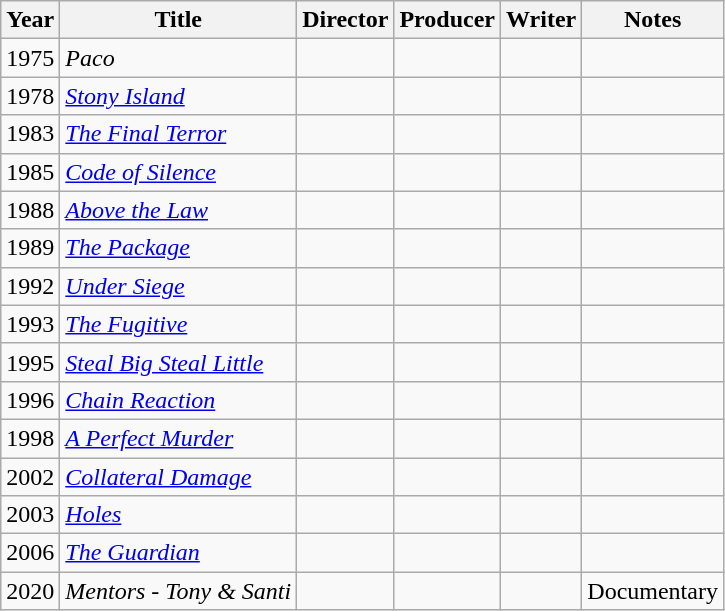<table class="wikitable">
<tr>
<th>Year</th>
<th>Title</th>
<th>Director</th>
<th>Producer</th>
<th>Writer</th>
<th>Notes</th>
</tr>
<tr>
<td>1975</td>
<td><em>Paco</em></td>
<td></td>
<td></td>
<td></td>
<td></td>
</tr>
<tr>
<td>1978</td>
<td><em><a href='#'>Stony Island</a></em></td>
<td></td>
<td></td>
<td></td>
<td></td>
</tr>
<tr>
<td>1983</td>
<td><em><a href='#'>The Final Terror</a></em></td>
<td></td>
<td></td>
<td></td>
<td></td>
</tr>
<tr>
<td>1985</td>
<td><em><a href='#'>Code of Silence</a></em></td>
<td></td>
<td></td>
<td></td>
<td></td>
</tr>
<tr>
<td>1988</td>
<td><em><a href='#'>Above the Law</a></em></td>
<td></td>
<td></td>
<td></td>
<td></td>
</tr>
<tr>
<td>1989</td>
<td><em><a href='#'>The Package</a></em></td>
<td></td>
<td></td>
<td></td>
<td></td>
</tr>
<tr>
<td>1992</td>
<td><em><a href='#'>Under Siege</a></em></td>
<td></td>
<td></td>
<td></td>
<td></td>
</tr>
<tr>
<td>1993</td>
<td><em><a href='#'>The Fugitive</a></em></td>
<td></td>
<td></td>
<td></td>
<td></td>
</tr>
<tr>
<td>1995</td>
<td><em><a href='#'>Steal Big Steal Little</a></em></td>
<td></td>
<td></td>
<td></td>
<td></td>
</tr>
<tr>
<td>1996</td>
<td><em><a href='#'>Chain Reaction</a></em></td>
<td></td>
<td></td>
<td></td>
<td></td>
</tr>
<tr>
<td>1998</td>
<td><em><a href='#'>A Perfect Murder</a></em></td>
<td></td>
<td></td>
<td></td>
<td></td>
</tr>
<tr>
<td>2002</td>
<td><em><a href='#'>Collateral Damage</a></em></td>
<td></td>
<td></td>
<td></td>
<td></td>
</tr>
<tr>
<td>2003</td>
<td><em><a href='#'>Holes</a></em></td>
<td></td>
<td></td>
<td></td>
<td></td>
</tr>
<tr>
<td>2006</td>
<td><em><a href='#'>The Guardian</a></em></td>
<td></td>
<td></td>
<td></td>
<td></td>
</tr>
<tr>
<td>2020</td>
<td><em>Mentors - Tony & Santi</em></td>
<td></td>
<td></td>
<td></td>
<td>Documentary</td>
</tr>
</table>
